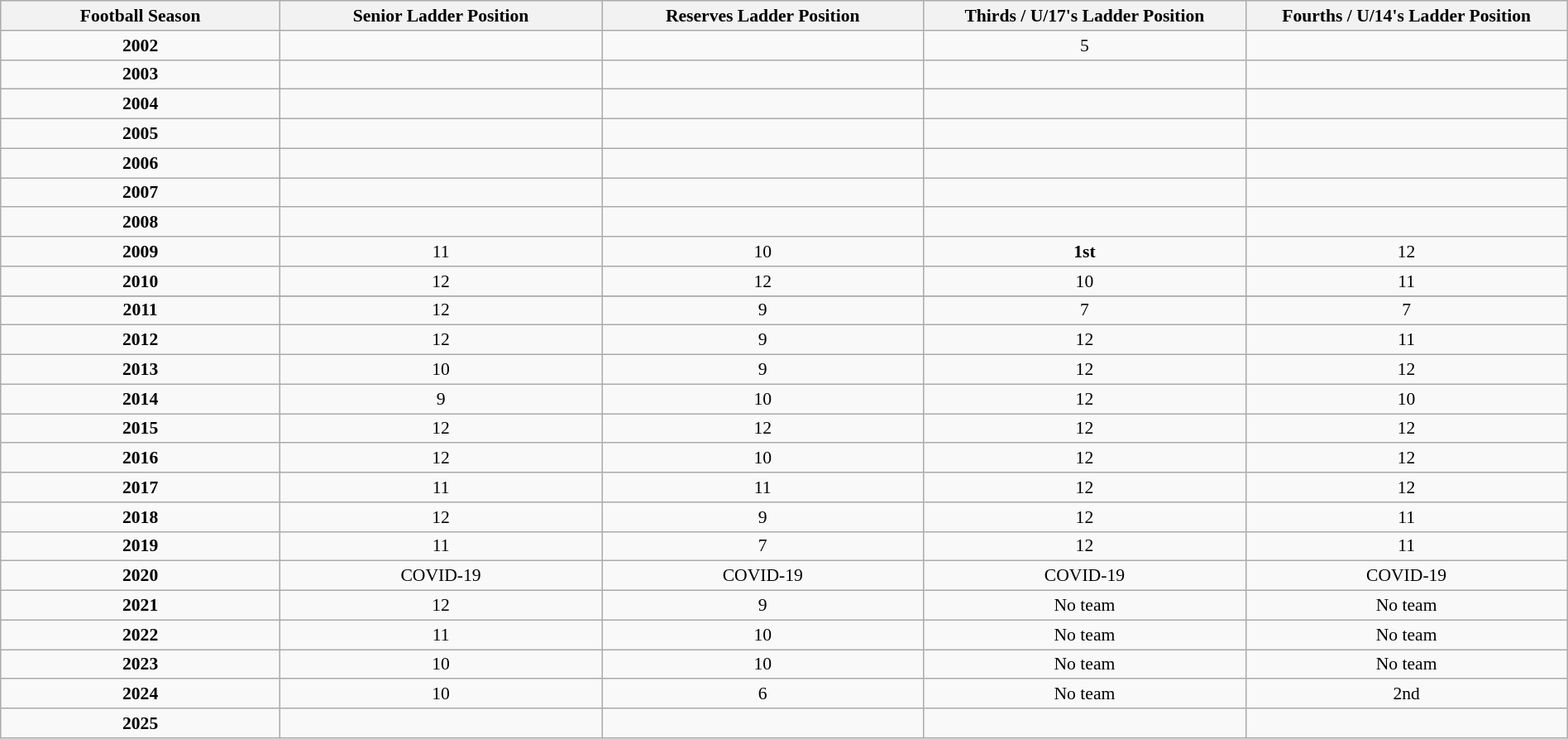<table class="wikitable sortable" style="width:100%; text-align:left;font-size:90%;">
<tr>
<th width="30">Football Season</th>
<th width="60">Senior Ladder Position</th>
<th width="60">Reserves Ladder Position</th>
<th width="60">Thirds / U/17's Ladder Position</th>
<th width="60">Fourths / U/14's Ladder Position</th>
</tr>
<tr>
<td align="center"><strong>2002</strong></td>
<td align="center"></td>
<td align="center"></td>
<td align="center">5</td>
<td align="center"></td>
</tr>
<tr>
<td align="center"><strong>2003</strong></td>
<td align="center"></td>
<td align="center"></td>
<td align="center"></td>
<td align="center"></td>
</tr>
<tr>
<td align="center"><strong>2004</strong></td>
<td align="center"></td>
<td align="center"></td>
<td align="center"></td>
<td align="center"></td>
</tr>
<tr>
<td align="center"><strong>2005</strong></td>
<td align="center"></td>
<td align="center"></td>
<td align="center"></td>
<td align="center"></td>
</tr>
<tr>
<td align="center"><strong>2006</strong></td>
<td align="center"></td>
<td align="center"></td>
<td align="center"></td>
<td align="center"></td>
</tr>
<tr>
<td align="center"><strong>2007</strong></td>
<td align="center"></td>
<td align="center"></td>
<td align="center"></td>
<td align="center"></td>
</tr>
<tr>
<td align="center"><strong>2008</strong></td>
<td align="center"></td>
<td align="center"></td>
<td align="center"></td>
<td align="center"></td>
</tr>
<tr>
<td align="center"><strong>2009</strong></td>
<td align="center">11</td>
<td align="center">10</td>
<td align="center"><strong>1st</strong></td>
<td align="center">12</td>
</tr>
<tr>
<td align="center"><strong>2010</strong></td>
<td align="center">12</td>
<td align="center">12</td>
<td align="center">10</td>
<td align="center">11</td>
</tr>
<tr>
</tr>
<tr>
<td align="center"><strong>2011</strong></td>
<td align="center">12</td>
<td align="center">9</td>
<td align="center">7</td>
<td align="center">7</td>
</tr>
<tr>
<td align="center"><strong>2012</strong></td>
<td align="center">12</td>
<td align="center">9</td>
<td align="center">12</td>
<td align="center">11</td>
</tr>
<tr>
<td align="center"><strong>2013</strong></td>
<td align="center">10</td>
<td align="center">9</td>
<td align="center">12</td>
<td align="center">12</td>
</tr>
<tr>
<td align="center"><strong>2014</strong></td>
<td align="center">9</td>
<td align="center">10</td>
<td align="center">12</td>
<td align="center">10</td>
</tr>
<tr>
<td align="center"><strong>2015</strong></td>
<td align="center">12</td>
<td align="center">12</td>
<td align="center">12</td>
<td align="center">12</td>
</tr>
<tr>
<td align="center"><strong>2016</strong></td>
<td align="center">12</td>
<td align="center">10</td>
<td align="center">12</td>
<td align="center">12</td>
</tr>
<tr>
<td align="center"><strong>2017</strong></td>
<td align="center">11</td>
<td align="center">11</td>
<td align="center">12</td>
<td align="center">12</td>
</tr>
<tr>
<td align="center"><strong>2018</strong></td>
<td align="center">12</td>
<td align="center">9</td>
<td align="center">12</td>
<td align="center">11</td>
</tr>
<tr>
<td align="center"><strong>2019</strong></td>
<td align="center">11</td>
<td align="center">7</td>
<td align="center">12</td>
<td align="center">11</td>
</tr>
<tr>
<td align="center"><strong>2020</strong></td>
<td align="center">COVID-19</td>
<td align="center">COVID-19</td>
<td align="center">COVID-19</td>
<td align="center">COVID-19</td>
</tr>
<tr>
<td align="center"><strong>2021</strong></td>
<td align="center">12</td>
<td align="center">9</td>
<td align="center">No team</td>
<td align="center">No team</td>
</tr>
<tr>
<td align="center"><strong>2022</strong></td>
<td align="center">11</td>
<td align="center">10</td>
<td align="center">No team</td>
<td align="center">No team</td>
</tr>
<tr>
<td align="center"><strong>2023</strong></td>
<td align="center">10</td>
<td align="center">10</td>
<td align="center">No team</td>
<td align="center">No team</td>
</tr>
<tr>
<td align="center"><strong>2024</strong></td>
<td align="center">10</td>
<td align="center">6</td>
<td align="center">No team</td>
<td align="center">2nd</td>
</tr>
<tr>
<td align="center"><strong>2025</strong></td>
<td align="center"></td>
<td align="center"></td>
<td align="center"></td>
<td align="center"></td>
</tr>
</table>
